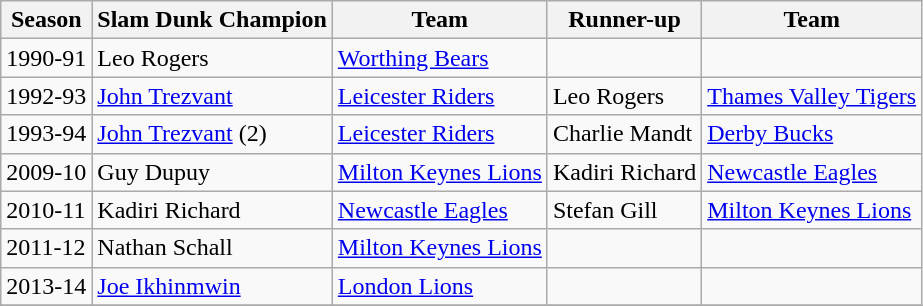<table class="wikitable">
<tr>
<th>Season</th>
<th>Slam Dunk Champion</th>
<th>Team</th>
<th>Runner-up</th>
<th>Team</th>
</tr>
<tr>
<td>1990-91</td>
<td> Leo Rogers</td>
<td><a href='#'>Worthing Bears</a></td>
<td></td>
<td></td>
</tr>
<tr>
<td>1992-93</td>
<td> <a href='#'>John Trezvant</a></td>
<td><a href='#'>Leicester Riders</a></td>
<td> Leo Rogers</td>
<td><a href='#'>Thames Valley Tigers</a></td>
</tr>
<tr>
<td>1993-94</td>
<td> <a href='#'>John Trezvant</a> (2)</td>
<td><a href='#'>Leicester Riders</a></td>
<td> Charlie Mandt</td>
<td><a href='#'>Derby Bucks</a></td>
</tr>
<tr>
<td>2009-10</td>
<td> Guy Dupuy</td>
<td><a href='#'>Milton Keynes Lions</a></td>
<td> Kadiri Richard</td>
<td><a href='#'>Newcastle Eagles</a></td>
</tr>
<tr>
<td>2010-11</td>
<td> Kadiri Richard</td>
<td><a href='#'>Newcastle Eagles</a></td>
<td> Stefan Gill</td>
<td><a href='#'>Milton Keynes Lions</a></td>
</tr>
<tr>
<td>2011-12</td>
<td> Nathan Schall</td>
<td><a href='#'>Milton Keynes Lions</a></td>
<td></td>
<td></td>
</tr>
<tr>
<td>2013-14</td>
<td> <a href='#'>Joe Ikhinmwin</a></td>
<td><a href='#'>London Lions</a></td>
<td></td>
<td></td>
</tr>
<tr>
</tr>
</table>
